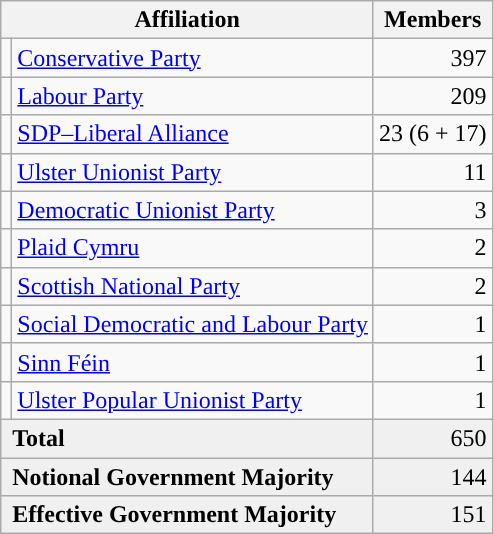<table class="wikitable">
<tr>
<th valign="top" colspan=2>Affiliation</th>
<th valign="top">Members</th>
</tr>
<tr>
<td style="color:inherit;background:"></td>
<td><a href='#'>Conservative Party</a></td>
<td align="right">397</td>
</tr>
<tr>
<td style="color:inherit;background:"></td>
<td><a href='#'>Labour Party</a></td>
<td align="right">209</td>
</tr>
<tr>
<td style="color:inherit;background:"></td>
<td><a href='#'>SDP–Liberal Alliance</a></td>
<td align="right">23 (6 + 17)</td>
</tr>
<tr>
<td style="color:inherit;background:"></td>
<td><a href='#'>Ulster Unionist Party</a></td>
<td align="right">11</td>
</tr>
<tr>
<td style="color:inherit;background:"></td>
<td><a href='#'>Democratic Unionist Party</a></td>
<td align="right">3</td>
</tr>
<tr>
<td style="color:inherit;background:"></td>
<td><a href='#'>Plaid Cymru</a></td>
<td align="right">2</td>
</tr>
<tr>
<td style="color:inherit;background:"></td>
<td><a href='#'>Scottish National Party</a></td>
<td align="right">2</td>
</tr>
<tr>
<td style="color:inherit;background:"></td>
<td><a href='#'>Social Democratic and Labour Party</a></td>
<td align="right">1</td>
</tr>
<tr>
<td style="color:inherit;background:"></td>
<td><a href='#'>Sinn Féin</a></td>
<td align="right">1</td>
</tr>
<tr>
<td style="color:inherit;background:"></td>
<td><a href='#'>Ulster Popular Unionist Party</a></td>
<td align="right">1</td>
</tr>
<tr style="background:#f0f0f0">
<td colspan=2 rowspan=1> <strong>Total</strong></td>
<td align="right">650</td>
</tr>
<tr style="background:#f0f0f0">
<td colspan=2 rowspan=1> <strong>Notional Government Majority</strong></td>
<td align="right">144</td>
</tr>
<tr style="background:#f0f0f0">
<td colspan=2 rowspan=1> <strong>Effective Government Majority</strong></td>
<td align="right">151</td>
</tr>
</table>
